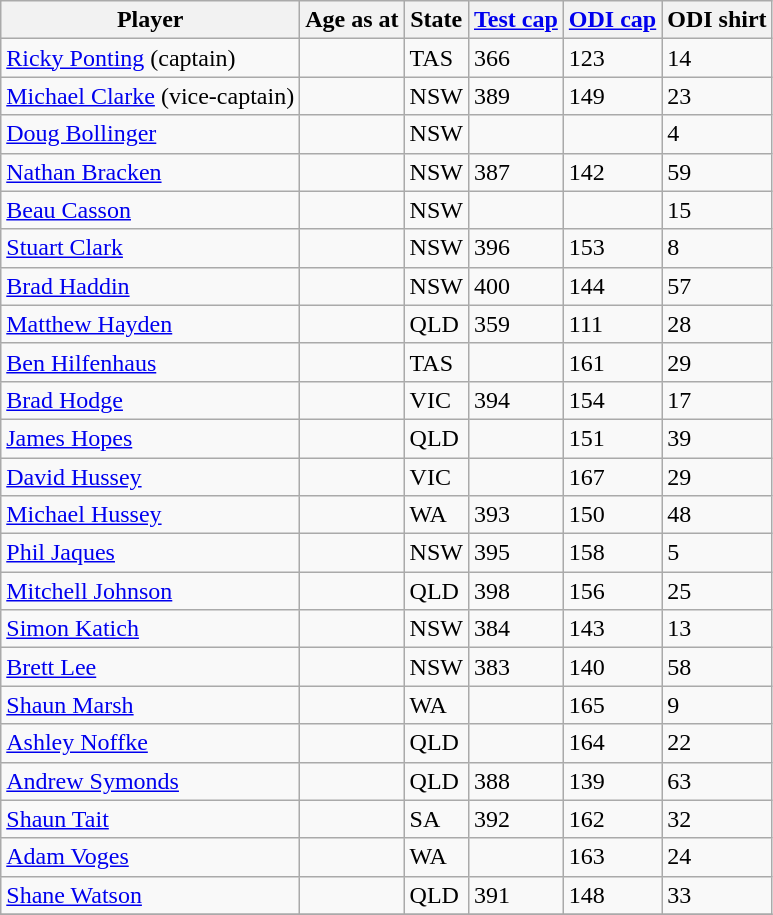<table class="wikitable sortable">
<tr>
<th>Player</th>
<th>Age as at<br></th>
<th>State</th>
<th><a href='#'>Test cap</a></th>
<th><a href='#'>ODI cap</a></th>
<th>ODI shirt</th>
</tr>
<tr>
<td><a href='#'>Ricky Ponting</a> (captain)</td>
<td></td>
<td>TAS</td>
<td>366</td>
<td>123</td>
<td>14</td>
</tr>
<tr>
<td><a href='#'>Michael Clarke</a> (vice-captain)</td>
<td></td>
<td>NSW</td>
<td>389</td>
<td>149</td>
<td>23</td>
</tr>
<tr>
<td><a href='#'>Doug Bollinger</a></td>
<td></td>
<td>NSW</td>
<td></td>
<td></td>
<td>4</td>
</tr>
<tr>
<td><a href='#'>Nathan Bracken</a></td>
<td></td>
<td>NSW</td>
<td>387</td>
<td>142</td>
<td>59</td>
</tr>
<tr>
<td><a href='#'>Beau Casson</a></td>
<td></td>
<td>NSW</td>
<td></td>
<td></td>
<td>15</td>
</tr>
<tr>
<td><a href='#'>Stuart Clark</a></td>
<td></td>
<td>NSW</td>
<td>396</td>
<td>153</td>
<td>8</td>
</tr>
<tr>
<td><a href='#'>Brad Haddin</a></td>
<td></td>
<td>NSW</td>
<td>400</td>
<td>144</td>
<td>57</td>
</tr>
<tr>
<td><a href='#'>Matthew Hayden</a></td>
<td></td>
<td>QLD</td>
<td>359</td>
<td>111</td>
<td>28</td>
</tr>
<tr>
<td><a href='#'>Ben Hilfenhaus</a></td>
<td></td>
<td>TAS</td>
<td></td>
<td>161</td>
<td>29</td>
</tr>
<tr>
<td><a href='#'>Brad Hodge</a></td>
<td></td>
<td>VIC</td>
<td>394</td>
<td>154</td>
<td>17</td>
</tr>
<tr>
<td><a href='#'>James Hopes</a></td>
<td></td>
<td>QLD</td>
<td></td>
<td>151</td>
<td>39</td>
</tr>
<tr>
<td><a href='#'>David Hussey</a></td>
<td></td>
<td>VIC</td>
<td></td>
<td>167</td>
<td>29</td>
</tr>
<tr>
<td><a href='#'>Michael Hussey</a></td>
<td></td>
<td>WA</td>
<td>393</td>
<td>150</td>
<td>48</td>
</tr>
<tr>
<td><a href='#'>Phil Jaques</a></td>
<td></td>
<td>NSW</td>
<td>395</td>
<td>158</td>
<td>5</td>
</tr>
<tr>
<td><a href='#'>Mitchell Johnson</a></td>
<td></td>
<td>QLD</td>
<td>398</td>
<td>156</td>
<td>25</td>
</tr>
<tr>
<td><a href='#'>Simon Katich</a></td>
<td></td>
<td>NSW</td>
<td>384</td>
<td>143</td>
<td>13</td>
</tr>
<tr>
<td><a href='#'>Brett Lee</a></td>
<td></td>
<td>NSW</td>
<td>383</td>
<td>140</td>
<td>58</td>
</tr>
<tr>
<td><a href='#'>Shaun Marsh</a></td>
<td></td>
<td>WA</td>
<td></td>
<td>165</td>
<td>9</td>
</tr>
<tr>
<td><a href='#'>Ashley Noffke</a></td>
<td></td>
<td>QLD</td>
<td></td>
<td>164</td>
<td>22</td>
</tr>
<tr>
<td><a href='#'>Andrew Symonds</a></td>
<td></td>
<td>QLD</td>
<td>388</td>
<td>139</td>
<td>63</td>
</tr>
<tr>
<td><a href='#'>Shaun Tait</a></td>
<td></td>
<td>SA</td>
<td>392</td>
<td>162</td>
<td>32</td>
</tr>
<tr>
<td><a href='#'>Adam Voges</a></td>
<td></td>
<td>WA</td>
<td></td>
<td>163</td>
<td>24</td>
</tr>
<tr>
<td><a href='#'>Shane Watson</a></td>
<td></td>
<td>QLD</td>
<td>391</td>
<td>148</td>
<td>33</td>
</tr>
<tr>
</tr>
</table>
